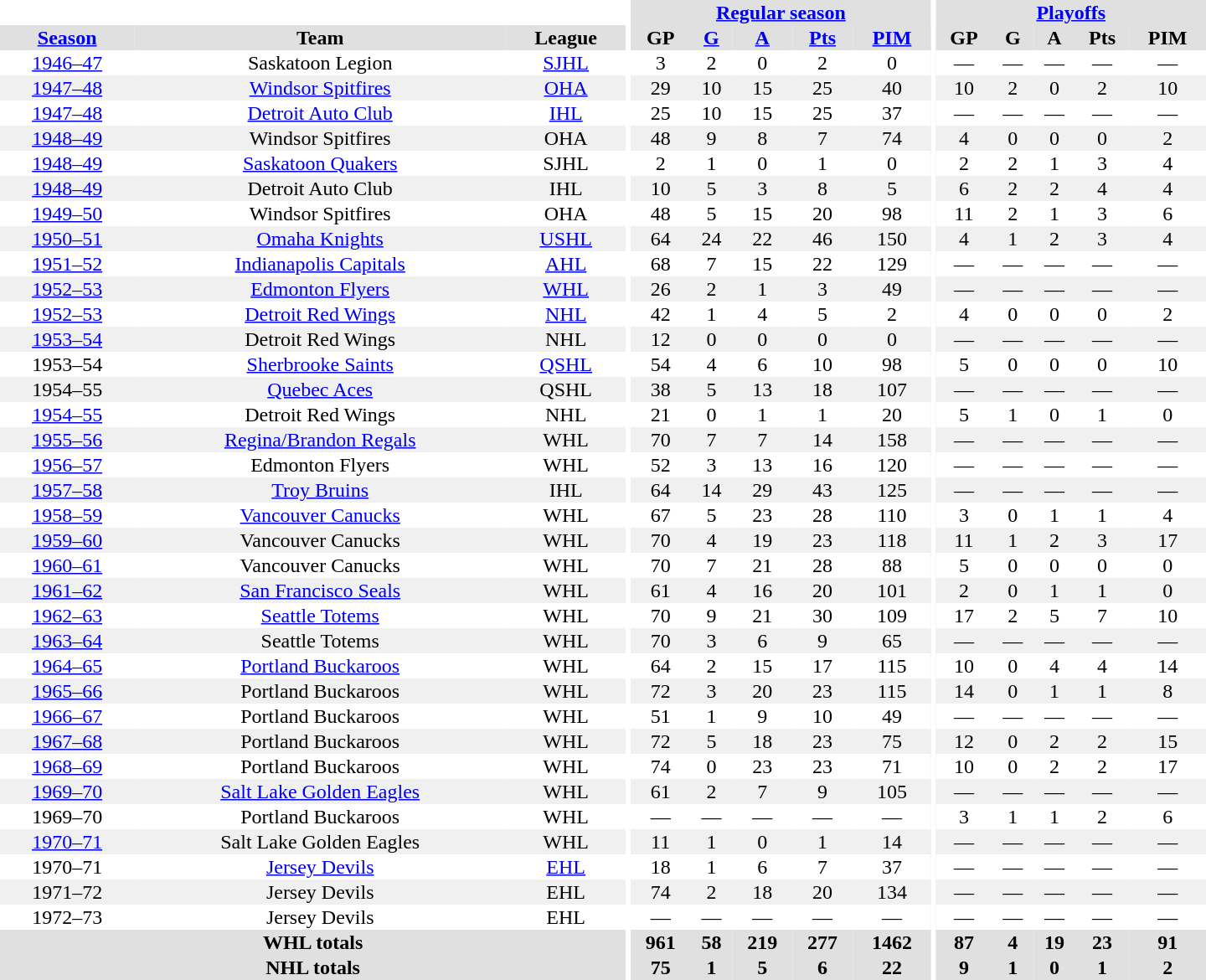<table border="0" cellpadding="1" cellspacing="0" style="text-align:center; width:60em">
<tr bgcolor="#e0e0e0">
<th colspan="3" bgcolor="#ffffff"></th>
<th rowspan="100" bgcolor="#ffffff"></th>
<th colspan="5"><a href='#'>Regular season</a></th>
<th rowspan="100" bgcolor="#ffffff"></th>
<th colspan="5"><a href='#'>Playoffs</a></th>
</tr>
<tr bgcolor="#e0e0e0">
<th><a href='#'>Season</a></th>
<th>Team</th>
<th>League</th>
<th>GP</th>
<th><a href='#'>G</a></th>
<th><a href='#'>A</a></th>
<th><a href='#'>Pts</a></th>
<th><a href='#'>PIM</a></th>
<th>GP</th>
<th>G</th>
<th>A</th>
<th>Pts</th>
<th>PIM</th>
</tr>
<tr>
<td><a href='#'>1946–47</a></td>
<td>Saskatoon Legion</td>
<td><a href='#'>SJHL</a></td>
<td>3</td>
<td>2</td>
<td>0</td>
<td>2</td>
<td>0</td>
<td>—</td>
<td>—</td>
<td>—</td>
<td>—</td>
<td>—</td>
</tr>
<tr bgcolor="#f0f0f0">
<td><a href='#'>1947–48</a></td>
<td><a href='#'>Windsor Spitfires</a></td>
<td><a href='#'>OHA</a></td>
<td>29</td>
<td>10</td>
<td>15</td>
<td>25</td>
<td>40</td>
<td>10</td>
<td>2</td>
<td>0</td>
<td>2</td>
<td>10</td>
</tr>
<tr>
<td><a href='#'>1947–48</a></td>
<td><a href='#'>Detroit Auto Club</a></td>
<td><a href='#'>IHL</a></td>
<td>25</td>
<td>10</td>
<td>15</td>
<td>25</td>
<td>37</td>
<td>—</td>
<td>—</td>
<td>—</td>
<td>—</td>
<td>—</td>
</tr>
<tr bgcolor="#f0f0f0">
<td><a href='#'>1948–49</a></td>
<td>Windsor Spitfires</td>
<td>OHA</td>
<td>48</td>
<td>9</td>
<td>8</td>
<td>7</td>
<td>74</td>
<td>4</td>
<td>0</td>
<td>0</td>
<td>0</td>
<td>2</td>
</tr>
<tr>
<td><a href='#'>1948–49</a></td>
<td><a href='#'>Saskatoon Quakers</a></td>
<td>SJHL</td>
<td>2</td>
<td>1</td>
<td>0</td>
<td>1</td>
<td>0</td>
<td>2</td>
<td>2</td>
<td>1</td>
<td>3</td>
<td>4</td>
</tr>
<tr bgcolor="#f0f0f0">
<td><a href='#'>1948–49</a></td>
<td>Detroit Auto Club</td>
<td>IHL</td>
<td>10</td>
<td>5</td>
<td>3</td>
<td>8</td>
<td>5</td>
<td>6</td>
<td>2</td>
<td>2</td>
<td>4</td>
<td>4</td>
</tr>
<tr>
<td><a href='#'>1949–50</a></td>
<td>Windsor Spitfires</td>
<td>OHA</td>
<td>48</td>
<td>5</td>
<td>15</td>
<td>20</td>
<td>98</td>
<td>11</td>
<td>2</td>
<td>1</td>
<td>3</td>
<td>6</td>
</tr>
<tr bgcolor="#f0f0f0">
<td><a href='#'>1950–51</a></td>
<td><a href='#'>Omaha Knights</a></td>
<td><a href='#'>USHL</a></td>
<td>64</td>
<td>24</td>
<td>22</td>
<td>46</td>
<td>150</td>
<td>4</td>
<td>1</td>
<td>2</td>
<td>3</td>
<td>4</td>
</tr>
<tr>
<td><a href='#'>1951–52</a></td>
<td><a href='#'>Indianapolis Capitals</a></td>
<td><a href='#'>AHL</a></td>
<td>68</td>
<td>7</td>
<td>15</td>
<td>22</td>
<td>129</td>
<td>—</td>
<td>—</td>
<td>—</td>
<td>—</td>
<td>—</td>
</tr>
<tr bgcolor="#f0f0f0">
<td><a href='#'>1952–53</a></td>
<td><a href='#'>Edmonton Flyers</a></td>
<td><a href='#'>WHL</a></td>
<td>26</td>
<td>2</td>
<td>1</td>
<td>3</td>
<td>49</td>
<td>—</td>
<td>—</td>
<td>—</td>
<td>—</td>
<td>—</td>
</tr>
<tr>
<td><a href='#'>1952–53</a></td>
<td><a href='#'>Detroit Red Wings</a></td>
<td><a href='#'>NHL</a></td>
<td>42</td>
<td>1</td>
<td>4</td>
<td>5</td>
<td>2</td>
<td>4</td>
<td>0</td>
<td>0</td>
<td>0</td>
<td>2</td>
</tr>
<tr bgcolor="#f0f0f0">
<td><a href='#'>1953–54</a></td>
<td>Detroit Red Wings</td>
<td>NHL</td>
<td>12</td>
<td>0</td>
<td>0</td>
<td>0</td>
<td>0</td>
<td>—</td>
<td>—</td>
<td>—</td>
<td>—</td>
<td>—</td>
</tr>
<tr>
<td>1953–54</td>
<td><a href='#'>Sherbrooke Saints</a></td>
<td><a href='#'>QSHL</a></td>
<td>54</td>
<td>4</td>
<td>6</td>
<td>10</td>
<td>98</td>
<td>5</td>
<td>0</td>
<td>0</td>
<td>0</td>
<td>10</td>
</tr>
<tr bgcolor="#f0f0f0">
<td>1954–55</td>
<td><a href='#'>Quebec Aces</a></td>
<td>QSHL</td>
<td>38</td>
<td>5</td>
<td>13</td>
<td>18</td>
<td>107</td>
<td>—</td>
<td>—</td>
<td>—</td>
<td>—</td>
<td>—</td>
</tr>
<tr>
<td><a href='#'>1954–55</a></td>
<td>Detroit Red Wings</td>
<td>NHL</td>
<td>21</td>
<td>0</td>
<td>1</td>
<td>1</td>
<td>20</td>
<td>5</td>
<td>1</td>
<td>0</td>
<td>1</td>
<td>0</td>
</tr>
<tr bgcolor="#f0f0f0">
<td><a href='#'>1955–56</a></td>
<td><a href='#'>Regina/Brandon Regals</a></td>
<td>WHL</td>
<td>70</td>
<td>7</td>
<td>7</td>
<td>14</td>
<td>158</td>
<td>—</td>
<td>—</td>
<td>—</td>
<td>—</td>
<td>—</td>
</tr>
<tr>
<td><a href='#'>1956–57</a></td>
<td>Edmonton Flyers</td>
<td>WHL</td>
<td>52</td>
<td>3</td>
<td>13</td>
<td>16</td>
<td>120</td>
<td>—</td>
<td>—</td>
<td>—</td>
<td>—</td>
<td>—</td>
</tr>
<tr bgcolor="#f0f0f0">
<td><a href='#'>1957–58</a></td>
<td><a href='#'>Troy Bruins</a></td>
<td>IHL</td>
<td>64</td>
<td>14</td>
<td>29</td>
<td>43</td>
<td>125</td>
<td>—</td>
<td>—</td>
<td>—</td>
<td>—</td>
<td>—</td>
</tr>
<tr>
<td><a href='#'>1958–59</a></td>
<td><a href='#'>Vancouver Canucks</a></td>
<td>WHL</td>
<td>67</td>
<td>5</td>
<td>23</td>
<td>28</td>
<td>110</td>
<td>3</td>
<td>0</td>
<td>1</td>
<td>1</td>
<td>4</td>
</tr>
<tr bgcolor="#f0f0f0">
<td><a href='#'>1959–60</a></td>
<td>Vancouver Canucks</td>
<td>WHL</td>
<td>70</td>
<td>4</td>
<td>19</td>
<td>23</td>
<td>118</td>
<td>11</td>
<td>1</td>
<td>2</td>
<td>3</td>
<td>17</td>
</tr>
<tr>
<td><a href='#'>1960–61</a></td>
<td>Vancouver Canucks</td>
<td>WHL</td>
<td>70</td>
<td>7</td>
<td>21</td>
<td>28</td>
<td>88</td>
<td>5</td>
<td>0</td>
<td>0</td>
<td>0</td>
<td>0</td>
</tr>
<tr bgcolor="#f0f0f0">
<td><a href='#'>1961–62</a></td>
<td><a href='#'>San Francisco Seals</a></td>
<td>WHL</td>
<td>61</td>
<td>4</td>
<td>16</td>
<td>20</td>
<td>101</td>
<td>2</td>
<td>0</td>
<td>1</td>
<td>1</td>
<td>0</td>
</tr>
<tr>
<td><a href='#'>1962–63</a></td>
<td><a href='#'>Seattle Totems</a></td>
<td>WHL</td>
<td>70</td>
<td>9</td>
<td>21</td>
<td>30</td>
<td>109</td>
<td>17</td>
<td>2</td>
<td>5</td>
<td>7</td>
<td>10</td>
</tr>
<tr bgcolor="#f0f0f0">
<td><a href='#'>1963–64</a></td>
<td>Seattle Totems</td>
<td>WHL</td>
<td>70</td>
<td>3</td>
<td>6</td>
<td>9</td>
<td>65</td>
<td>—</td>
<td>—</td>
<td>—</td>
<td>—</td>
<td>—</td>
</tr>
<tr>
<td><a href='#'>1964–65</a></td>
<td><a href='#'>Portland Buckaroos</a></td>
<td>WHL</td>
<td>64</td>
<td>2</td>
<td>15</td>
<td>17</td>
<td>115</td>
<td>10</td>
<td>0</td>
<td>4</td>
<td>4</td>
<td>14</td>
</tr>
<tr bgcolor="#f0f0f0">
<td><a href='#'>1965–66</a></td>
<td>Portland Buckaroos</td>
<td>WHL</td>
<td>72</td>
<td>3</td>
<td>20</td>
<td>23</td>
<td>115</td>
<td>14</td>
<td>0</td>
<td>1</td>
<td>1</td>
<td>8</td>
</tr>
<tr>
<td><a href='#'>1966–67</a></td>
<td>Portland Buckaroos</td>
<td>WHL</td>
<td>51</td>
<td>1</td>
<td>9</td>
<td>10</td>
<td>49</td>
<td>—</td>
<td>—</td>
<td>—</td>
<td>—</td>
<td>—</td>
</tr>
<tr bgcolor="#f0f0f0">
<td><a href='#'>1967–68</a></td>
<td>Portland Buckaroos</td>
<td>WHL</td>
<td>72</td>
<td>5</td>
<td>18</td>
<td>23</td>
<td>75</td>
<td>12</td>
<td>0</td>
<td>2</td>
<td>2</td>
<td>15</td>
</tr>
<tr>
<td><a href='#'>1968–69</a></td>
<td>Portland Buckaroos</td>
<td>WHL</td>
<td>74</td>
<td>0</td>
<td>23</td>
<td>23</td>
<td>71</td>
<td>10</td>
<td>0</td>
<td>2</td>
<td>2</td>
<td>17</td>
</tr>
<tr bgcolor="#f0f0f0">
<td><a href='#'>1969–70</a></td>
<td><a href='#'>Salt Lake Golden Eagles</a></td>
<td>WHL</td>
<td>61</td>
<td>2</td>
<td>7</td>
<td>9</td>
<td>105</td>
<td>—</td>
<td>—</td>
<td>—</td>
<td>—</td>
<td>—</td>
</tr>
<tr>
<td>1969–70</td>
<td>Portland Buckaroos</td>
<td>WHL</td>
<td>—</td>
<td>—</td>
<td>—</td>
<td>—</td>
<td>—</td>
<td>3</td>
<td>1</td>
<td>1</td>
<td>2</td>
<td>6</td>
</tr>
<tr bgcolor="#f0f0f0">
<td><a href='#'>1970–71</a></td>
<td>Salt Lake Golden Eagles</td>
<td>WHL</td>
<td>11</td>
<td>1</td>
<td>0</td>
<td>1</td>
<td>14</td>
<td>—</td>
<td>—</td>
<td>—</td>
<td>—</td>
<td>—</td>
</tr>
<tr>
<td>1970–71</td>
<td><a href='#'>Jersey Devils</a></td>
<td><a href='#'>EHL</a></td>
<td>18</td>
<td>1</td>
<td>6</td>
<td>7</td>
<td>37</td>
<td>—</td>
<td>—</td>
<td>—</td>
<td>—</td>
<td>—</td>
</tr>
<tr bgcolor="#f0f0f0">
<td>1971–72</td>
<td>Jersey Devils</td>
<td>EHL</td>
<td>74</td>
<td>2</td>
<td>18</td>
<td>20</td>
<td>134</td>
<td>—</td>
<td>—</td>
<td>—</td>
<td>—</td>
<td>—</td>
</tr>
<tr>
<td>1972–73</td>
<td>Jersey Devils</td>
<td>EHL</td>
<td>—</td>
<td>—</td>
<td>—</td>
<td>—</td>
<td>—</td>
<td>—</td>
<td>—</td>
<td>—</td>
<td>—</td>
<td>—</td>
</tr>
<tr bgcolor="#e0e0e0">
<th colspan="3">WHL totals</th>
<th>961</th>
<th>58</th>
<th>219</th>
<th>277</th>
<th>1462</th>
<th>87</th>
<th>4</th>
<th>19</th>
<th>23</th>
<th>91</th>
</tr>
<tr bgcolor="#e0e0e0">
<th colspan="3">NHL totals</th>
<th>75</th>
<th>1</th>
<th>5</th>
<th>6</th>
<th>22</th>
<th>9</th>
<th>1</th>
<th>0</th>
<th>1</th>
<th>2</th>
</tr>
</table>
